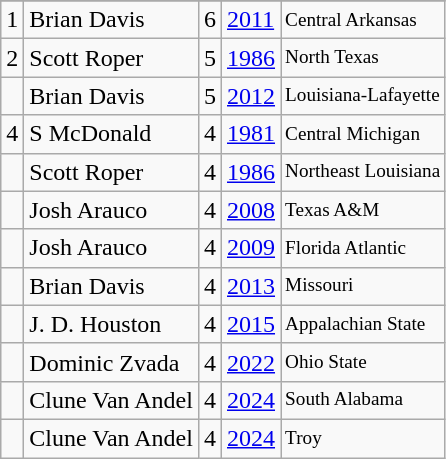<table class="wikitable">
<tr>
</tr>
<tr>
<td>1</td>
<td>Brian Davis</td>
<td>6</td>
<td><a href='#'>2011</a></td>
<td style="font-size:80%;">Central Arkansas</td>
</tr>
<tr>
<td>2</td>
<td>Scott Roper</td>
<td>5</td>
<td><a href='#'>1986</a></td>
<td style="font-size:80%;">North Texas</td>
</tr>
<tr>
<td></td>
<td>Brian Davis</td>
<td>5</td>
<td><a href='#'>2012</a></td>
<td style="font-size:80%;">Louisiana-Lafayette</td>
</tr>
<tr>
<td>4</td>
<td>S McDonald</td>
<td>4</td>
<td><a href='#'>1981</a></td>
<td style="font-size:80%;">Central Michigan</td>
</tr>
<tr>
<td></td>
<td>Scott Roper</td>
<td>4</td>
<td><a href='#'>1986</a></td>
<td style="font-size:80%;">Northeast Louisiana</td>
</tr>
<tr>
<td></td>
<td>Josh Arauco</td>
<td>4</td>
<td><a href='#'>2008</a></td>
<td style="font-size:80%;">Texas A&M</td>
</tr>
<tr>
<td></td>
<td>Josh Arauco</td>
<td>4</td>
<td><a href='#'>2009</a></td>
<td style="font-size:80%;">Florida Atlantic</td>
</tr>
<tr>
<td></td>
<td>Brian Davis</td>
<td>4</td>
<td><a href='#'>2013</a></td>
<td style="font-size:80%;">Missouri</td>
</tr>
<tr>
<td></td>
<td>J. D. Houston</td>
<td>4</td>
<td><a href='#'>2015</a></td>
<td style="font-size:80%;">Appalachian State</td>
</tr>
<tr>
<td></td>
<td>Dominic Zvada</td>
<td>4</td>
<td><a href='#'>2022</a></td>
<td style="font-size:80%;">Ohio State</td>
</tr>
<tr>
<td></td>
<td>Clune Van Andel</td>
<td>4</td>
<td><a href='#'>2024</a></td>
<td style="font-size:80%;">South Alabama</td>
</tr>
<tr>
<td></td>
<td>Clune Van Andel</td>
<td>4</td>
<td><a href='#'>2024</a></td>
<td style="font-size:80%;">Troy</td>
</tr>
</table>
